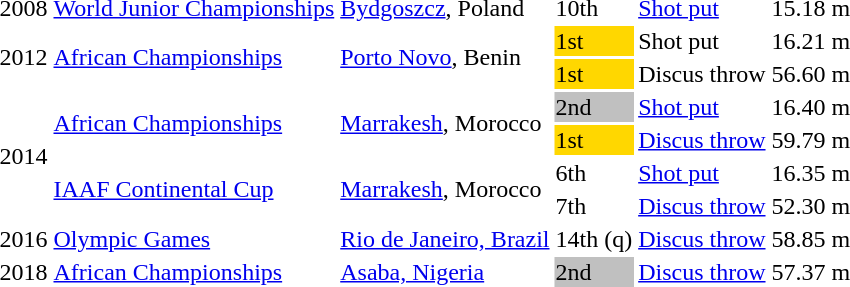<table>
<tr>
<td>2008</td>
<td><a href='#'>World Junior Championships</a></td>
<td><a href='#'>Bydgoszcz</a>, Poland</td>
<td>10th</td>
<td><a href='#'>Shot put</a></td>
<td>15.18 m</td>
</tr>
<tr>
<td rowspan=2>2012</td>
<td rowspan=2><a href='#'>African Championships</a></td>
<td rowspan=2><a href='#'>Porto Novo</a>, Benin</td>
<td bgcolor=gold>1st</td>
<td>Shot put</td>
<td>16.21 m</td>
</tr>
<tr>
<td bgcolor=gold>1st</td>
<td>Discus throw</td>
<td>56.60 m</td>
</tr>
<tr>
<td rowspan=4>2014</td>
<td rowspan=2><a href='#'>African Championships</a></td>
<td rowspan=2><a href='#'>Marrakesh</a>, Morocco</td>
<td bgcolor=silver>2nd</td>
<td><a href='#'>Shot put</a></td>
<td>16.40 m</td>
</tr>
<tr>
<td bgcolor=gold>1st</td>
<td><a href='#'>Discus throw</a></td>
<td>59.79 m </td>
</tr>
<tr>
<td rowspan=2><a href='#'>IAAF Continental Cup</a></td>
<td rowspan=2><a href='#'>Marrakesh</a>, Morocco</td>
<td>6th</td>
<td><a href='#'>Shot put</a></td>
<td>16.35 m</td>
</tr>
<tr>
<td>7th</td>
<td><a href='#'>Discus throw</a></td>
<td>52.30 m</td>
</tr>
<tr>
<td>2016</td>
<td><a href='#'>Olympic Games</a></td>
<td><a href='#'>Rio de Janeiro, Brazil</a></td>
<td>14th (q)</td>
<td><a href='#'>Discus throw</a></td>
<td>58.85 m</td>
</tr>
<tr>
<td>2018</td>
<td><a href='#'>African Championships</a></td>
<td><a href='#'>Asaba, Nigeria</a></td>
<td bgcolor=silver>2nd</td>
<td><a href='#'>Discus throw</a></td>
<td>57.37 m</td>
</tr>
</table>
